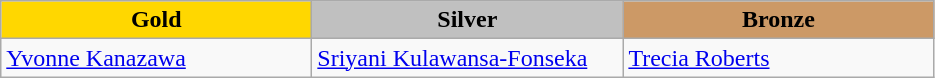<table class="wikitable" style="text-align:left">
<tr align="center">
<td width=200 bgcolor=gold><strong>Gold</strong></td>
<td width=200 bgcolor=silver><strong>Silver</strong></td>
<td width=200 bgcolor=CC9966><strong>Bronze</strong></td>
</tr>
<tr>
<td><a href='#'>Yvonne Kanazawa</a><br><em></em></td>
<td><a href='#'>Sriyani Kulawansa-Fonseka</a><br><em></em></td>
<td><a href='#'>Trecia Roberts</a><br><em></em></td>
</tr>
</table>
